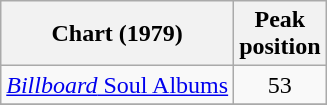<table class="wikitable">
<tr>
<th>Chart (1979)</th>
<th>Peak<br>position</th>
</tr>
<tr>
<td><a href='#'><em>Billboard</em> Soul Albums</a></td>
<td align=center>53</td>
</tr>
<tr>
</tr>
</table>
